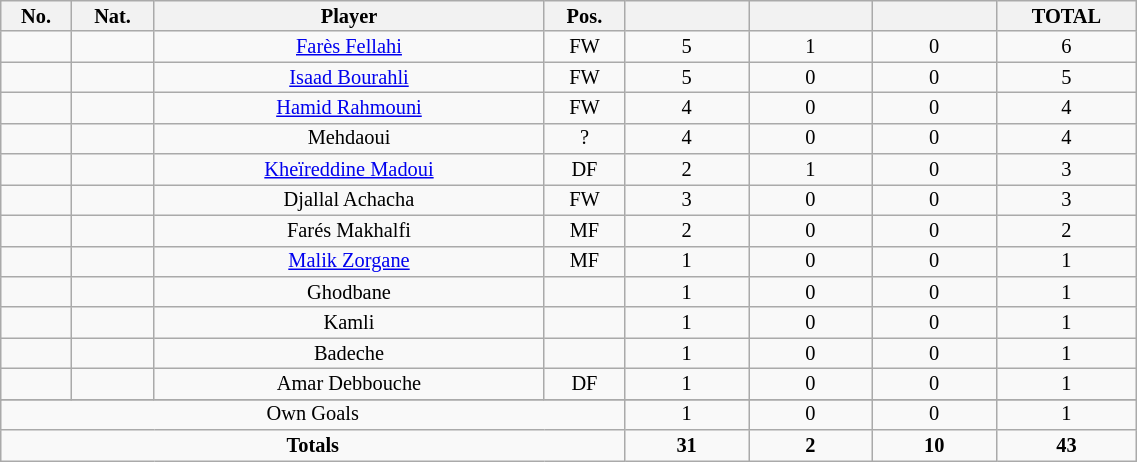<table class="wikitable sortable alternance"  style="font-size:85%; text-align:center; line-height:14px; width:60%;">
<tr>
<th width=10>No.</th>
<th width=10>Nat.</th>
<th width=140>Player</th>
<th width=10>Pos.</th>
<th width=40></th>
<th width=40></th>
<th width=40></th>
<th width=40>TOTAL</th>
</tr>
<tr>
<td></td>
<td></td>
<td><a href='#'>Farès Fellahi</a></td>
<td>FW</td>
<td>5</td>
<td>1</td>
<td>0</td>
<td>6</td>
</tr>
<tr>
<td></td>
<td></td>
<td><a href='#'>Isaad Bourahli</a></td>
<td>FW</td>
<td>5</td>
<td>0</td>
<td>0</td>
<td>5</td>
</tr>
<tr>
<td></td>
<td></td>
<td><a href='#'>Hamid Rahmouni</a></td>
<td>FW</td>
<td>4</td>
<td>0</td>
<td>0</td>
<td>4</td>
</tr>
<tr>
<td></td>
<td></td>
<td>Mehdaoui</td>
<td>?</td>
<td>4</td>
<td>0</td>
<td>0</td>
<td>4</td>
</tr>
<tr>
<td></td>
<td></td>
<td><a href='#'>Kheïreddine Madoui</a></td>
<td>DF</td>
<td>2</td>
<td>1</td>
<td>0</td>
<td>3</td>
</tr>
<tr>
<td></td>
<td></td>
<td>Djallal Achacha</td>
<td>FW</td>
<td>3</td>
<td>0</td>
<td>0</td>
<td>3</td>
</tr>
<tr>
<td></td>
<td></td>
<td>Farés Makhalfi</td>
<td>MF</td>
<td>2</td>
<td>0</td>
<td>0</td>
<td>2</td>
</tr>
<tr>
<td></td>
<td></td>
<td><a href='#'>Malik Zorgane</a></td>
<td>MF</td>
<td>1</td>
<td>0</td>
<td>0</td>
<td>1</td>
</tr>
<tr>
<td></td>
<td></td>
<td>Ghodbane</td>
<td></td>
<td>1</td>
<td>0</td>
<td>0</td>
<td>1</td>
</tr>
<tr>
<td></td>
<td></td>
<td>Kamli</td>
<td></td>
<td>1</td>
<td>0</td>
<td>0</td>
<td>1</td>
</tr>
<tr>
<td></td>
<td></td>
<td>Badeche</td>
<td></td>
<td>1</td>
<td>0</td>
<td>0</td>
<td>1</td>
</tr>
<tr>
<td></td>
<td></td>
<td>Amar Debbouche</td>
<td>DF</td>
<td>1</td>
<td>0</td>
<td>0</td>
<td>1</td>
</tr>
<tr>
</tr>
<tr class="sortbottom">
<td colspan="4">Own Goals</td>
<td>1</td>
<td>0</td>
<td>0</td>
<td>1</td>
</tr>
<tr class="sortbottom">
<td colspan="4"><strong>Totals</strong></td>
<td><strong>31</strong></td>
<td><strong>2</strong></td>
<td><strong>10</strong></td>
<td><strong>43</strong></td>
</tr>
</table>
